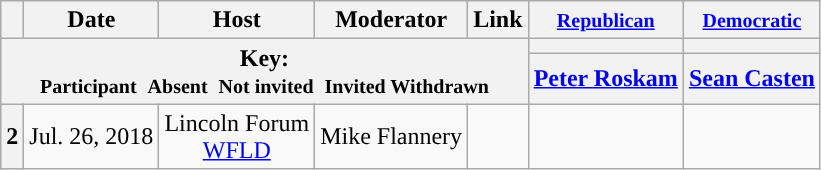<table class="wikitable" style="text-align:center;">
<tr>
<th scope="col"></th>
<th scope="col">Date</th>
<th scope="col">Host</th>
<th scope="col">Moderator</th>
<th scope="col">Link</th>
<th scope="col"><small><a href='#'>Republican</a></small></th>
<th scope="col"><small><a href='#'>Democratic</a></small></th>
</tr>
<tr>
<th colspan="5" rowspan="2">Key:<br> <small>Participant </small>  <small>Absent </small>  <small>Not invited </small>  <small>Invited  Withdrawn</small></th>
<th scope="col" style="background:"></th>
<th scope="col" style="background:"></th>
</tr>
<tr>
<th scope="col"><a href='#'>Peter Roskam</a></th>
<th scope="col"><a href='#'>Sean Casten</a></th>
</tr>
<tr>
<th>2</th>
<td style="white-space:nowrap;">Jul. 26, 2018</td>
<td style="white-space:nowrap;">Lincoln Forum<br><a href='#'>WFLD</a></td>
<td style="white-space:nowrap;">Mike Flannery</td>
<td style="white-space:nowrap;"></td>
<td></td>
<td></td>
</tr>
</table>
